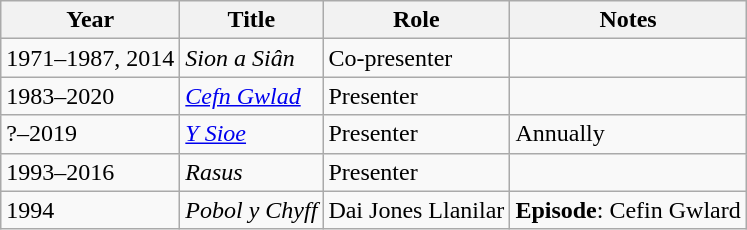<table class="wikitable">
<tr>
<th>Year</th>
<th>Title</th>
<th>Role</th>
<th class="unsortable">Notes</th>
</tr>
<tr>
<td>1971–1987, 2014</td>
<td><em>Sion a Siân</em></td>
<td>Co-presenter</td>
<td></td>
</tr>
<tr>
<td>1983–2020</td>
<td><em><a href='#'>Cefn Gwlad</a></em></td>
<td>Presenter</td>
<td></td>
</tr>
<tr>
<td>?–2019</td>
<td><em><a href='#'>Y Sioe</a></em></td>
<td>Presenter</td>
<td>Annually</td>
</tr>
<tr>
<td>1993–2016</td>
<td><em>Rasus</em></td>
<td>Presenter</td>
<td></td>
</tr>
<tr>
<td>1994</td>
<td><em>Pobol y Chyff</em></td>
<td>Dai Jones Llanilar</td>
<td><strong>Episode</strong>: Cefin Gwlard</td>
</tr>
</table>
